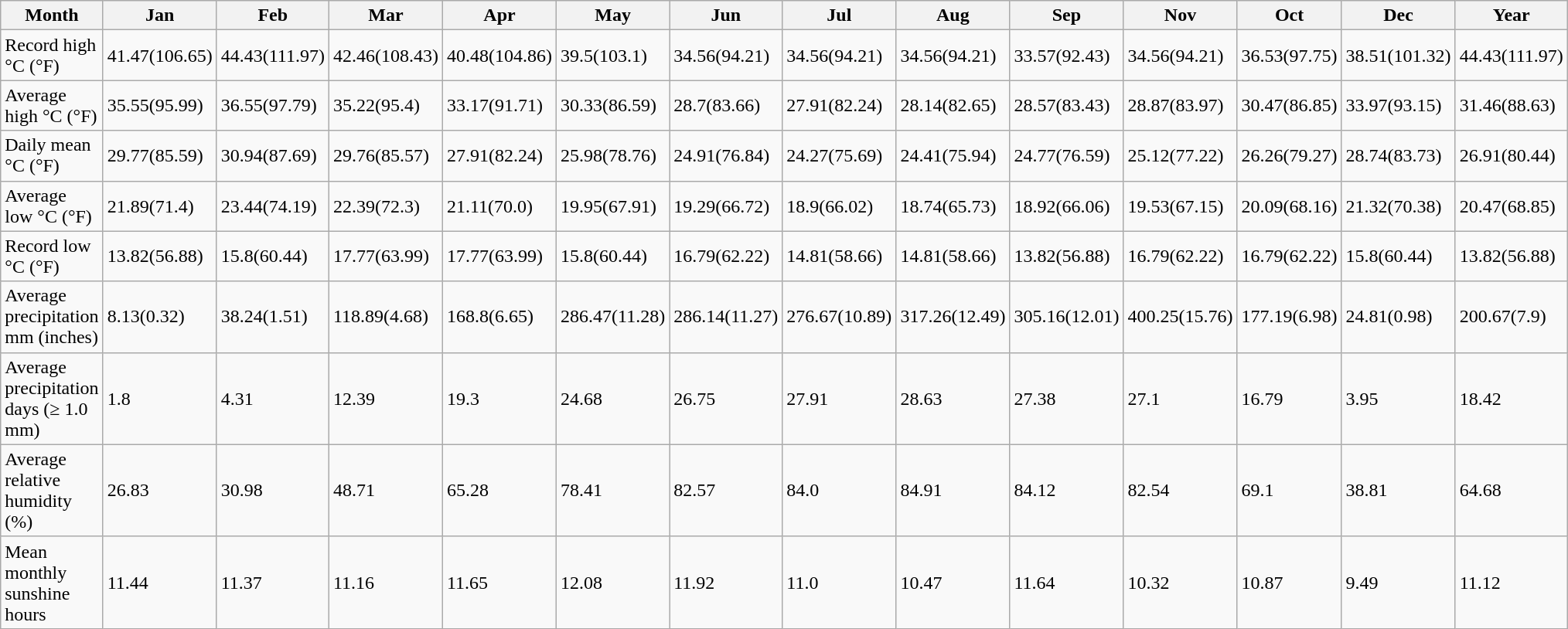<table class="wikitable">
<tr>
<th>Month</th>
<th>Jan</th>
<th>Feb</th>
<th>Mar</th>
<th>Apr</th>
<th>May</th>
<th>Jun</th>
<th>Jul</th>
<th>Aug</th>
<th>Sep</th>
<th>Nov</th>
<th>Oct</th>
<th>Dec</th>
<th>Year</th>
</tr>
<tr>
<td>Record high °C (°F)</td>
<td>41.47(106.65)</td>
<td>44.43(111.97)</td>
<td>42.46(108.43)</td>
<td>40.48(104.86)</td>
<td>39.5(103.1)</td>
<td>34.56(94.21)</td>
<td>34.56(94.21)</td>
<td>34.56(94.21)</td>
<td>33.57(92.43)</td>
<td>34.56(94.21)</td>
<td>36.53(97.75)</td>
<td>38.51(101.32)</td>
<td>44.43(111.97)</td>
</tr>
<tr>
<td>Average high °C (°F)</td>
<td>35.55(95.99)</td>
<td>36.55(97.79)</td>
<td>35.22(95.4)</td>
<td>33.17(91.71)</td>
<td>30.33(86.59)</td>
<td>28.7(83.66)</td>
<td>27.91(82.24)</td>
<td>28.14(82.65)</td>
<td>28.57(83.43)</td>
<td>28.87(83.97)</td>
<td>30.47(86.85)</td>
<td>33.97(93.15)</td>
<td>31.46(88.63)</td>
</tr>
<tr>
<td>Daily mean °C (°F)</td>
<td>29.77(85.59)</td>
<td>30.94(87.69)</td>
<td>29.76(85.57)</td>
<td>27.91(82.24)</td>
<td>25.98(78.76)</td>
<td>24.91(76.84)</td>
<td>24.27(75.69)</td>
<td>24.41(75.94)</td>
<td>24.77(76.59)</td>
<td>25.12(77.22)</td>
<td>26.26(79.27)</td>
<td>28.74(83.73)</td>
<td>26.91(80.44)</td>
</tr>
<tr>
<td>Average low °C (°F)</td>
<td>21.89(71.4)</td>
<td>23.44(74.19)</td>
<td>22.39(72.3)</td>
<td>21.11(70.0)</td>
<td>19.95(67.91)</td>
<td>19.29(66.72)</td>
<td>18.9(66.02)</td>
<td>18.74(65.73)</td>
<td>18.92(66.06)</td>
<td>19.53(67.15)</td>
<td>20.09(68.16)</td>
<td>21.32(70.38)</td>
<td>20.47(68.85)</td>
</tr>
<tr>
<td>Record low °C (°F)</td>
<td>13.82(56.88)</td>
<td>15.8(60.44)</td>
<td>17.77(63.99)</td>
<td>17.77(63.99)</td>
<td>15.8(60.44)</td>
<td>16.79(62.22)</td>
<td>14.81(58.66)</td>
<td>14.81(58.66)</td>
<td>13.82(56.88)</td>
<td>16.79(62.22)</td>
<td>16.79(62.22)</td>
<td>15.8(60.44)</td>
<td>13.82(56.88)</td>
</tr>
<tr>
<td>Average precipitation mm (inches)</td>
<td>8.13(0.32)</td>
<td>38.24(1.51)</td>
<td>118.89(4.68)</td>
<td>168.8(6.65)</td>
<td>286.47(11.28)</td>
<td>286.14(11.27)</td>
<td>276.67(10.89)</td>
<td>317.26(12.49)</td>
<td>305.16(12.01)</td>
<td>400.25(15.76)</td>
<td>177.19(6.98)</td>
<td>24.81(0.98)</td>
<td>200.67(7.9)</td>
</tr>
<tr>
<td>Average precipitation days (≥ 1.0 mm)</td>
<td>1.8</td>
<td>4.31</td>
<td>12.39</td>
<td>19.3</td>
<td>24.68</td>
<td>26.75</td>
<td>27.91</td>
<td>28.63</td>
<td>27.38</td>
<td>27.1</td>
<td>16.79</td>
<td>3.95</td>
<td>18.42</td>
</tr>
<tr>
<td>Average relative humidity (%)</td>
<td>26.83</td>
<td>30.98</td>
<td>48.71</td>
<td>65.28</td>
<td>78.41</td>
<td>82.57</td>
<td>84.0</td>
<td>84.91</td>
<td>84.12</td>
<td>82.54</td>
<td>69.1</td>
<td>38.81</td>
<td>64.68</td>
</tr>
<tr>
<td>Mean monthly sunshine hours</td>
<td>11.44</td>
<td>11.37</td>
<td>11.16</td>
<td>11.65</td>
<td>12.08</td>
<td>11.92</td>
<td>11.0</td>
<td>10.47</td>
<td>11.64</td>
<td>10.32</td>
<td>10.87</td>
<td>9.49</td>
<td>11.12</td>
</tr>
</table>
